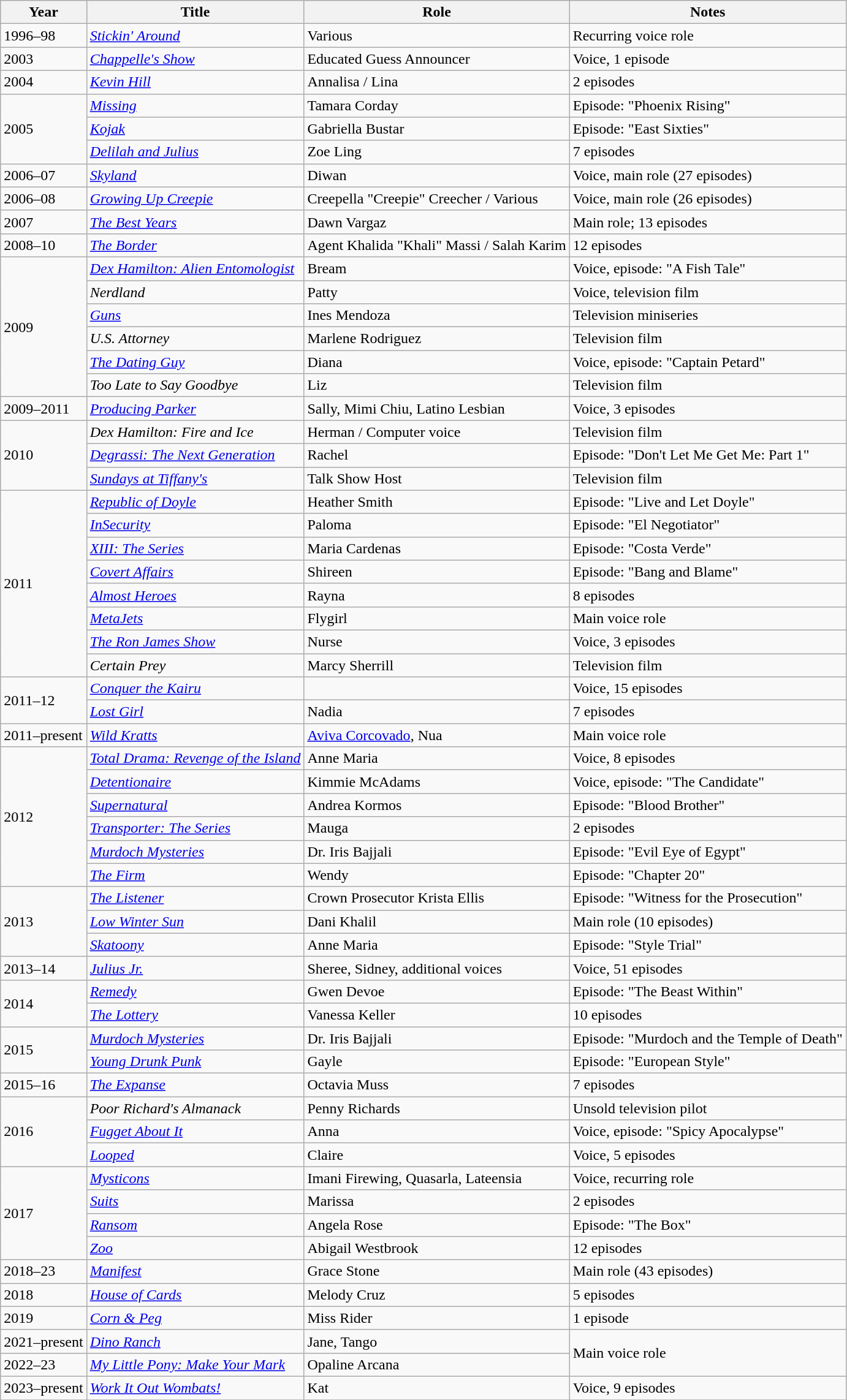<table class="wikitable sortable">
<tr>
<th>Year</th>
<th>Title</th>
<th>Role</th>
<th class="unsortable">Notes</th>
</tr>
<tr>
<td>1996–98</td>
<td><em><a href='#'>Stickin' Around</a></em></td>
<td>Various</td>
<td>Recurring voice role</td>
</tr>
<tr>
<td>2003</td>
<td><em><a href='#'>Chappelle's Show</a></em></td>
<td>Educated Guess Announcer</td>
<td>Voice, 1 episode</td>
</tr>
<tr>
<td>2004</td>
<td><em><a href='#'>Kevin Hill</a></em></td>
<td>Annalisa / Lina</td>
<td>2 episodes</td>
</tr>
<tr>
<td rowspan="3">2005</td>
<td><em><a href='#'>Missing</a></em></td>
<td>Tamara Corday</td>
<td>Episode: "Phoenix Rising"</td>
</tr>
<tr>
<td><em><a href='#'>Kojak</a></em></td>
<td>Gabriella Bustar</td>
<td>Episode: "East Sixties"</td>
</tr>
<tr>
<td><em><a href='#'>Delilah and Julius</a></em></td>
<td>Zoe Ling</td>
<td>7 episodes</td>
</tr>
<tr>
<td>2006–07</td>
<td><em><a href='#'>Skyland</a></em></td>
<td>Diwan</td>
<td>Voice, main role (27 episodes)</td>
</tr>
<tr>
<td>2006–08</td>
<td><em><a href='#'>Growing Up Creepie</a></em></td>
<td>Creepella "Creepie" Creecher / Various</td>
<td>Voice, main role (26 episodes)</td>
</tr>
<tr>
<td>2007</td>
<td data-sort-value="Best Years, The"><em><a href='#'>The Best Years</a></em></td>
<td>Dawn Vargaz</td>
<td>Main role; 13 episodes</td>
</tr>
<tr>
<td>2008–10</td>
<td data-sort-value="Border, The"><em><a href='#'>The Border</a></em></td>
<td>Agent Khalida "Khali" Massi / Salah Karim</td>
<td>12 episodes</td>
</tr>
<tr>
<td rowspan="6">2009</td>
<td><em><a href='#'>Dex Hamilton: Alien Entomologist</a></em></td>
<td>Bream</td>
<td>Voice, episode: "A Fish Tale"</td>
</tr>
<tr>
<td><em>Nerdland</em></td>
<td>Patty</td>
<td>Voice, television film</td>
</tr>
<tr>
<td><em><a href='#'>Guns</a></em></td>
<td>Ines Mendoza</td>
<td>Television miniseries</td>
</tr>
<tr>
<td><em>U.S. Attorney</em></td>
<td>Marlene Rodriguez</td>
<td>Television film</td>
</tr>
<tr>
<td data-sort-value="Dating Guy, The"><em><a href='#'>The Dating Guy</a></em></td>
<td>Diana</td>
<td>Voice, episode: "Captain Petard"</td>
</tr>
<tr>
<td><em>Too Late to Say Goodbye</em></td>
<td>Liz</td>
<td>Television film</td>
</tr>
<tr>
<td>2009–2011</td>
<td><em><a href='#'>Producing Parker</a></em></td>
<td>Sally, Mimi Chiu, Latino Lesbian</td>
<td>Voice, 3 episodes</td>
</tr>
<tr>
<td rowspan="3">2010</td>
<td><em>Dex Hamilton: Fire and Ice</em></td>
<td>Herman / Computer voice</td>
<td>Television film</td>
</tr>
<tr>
<td><em><a href='#'>Degrassi: The Next Generation</a></em></td>
<td>Rachel</td>
<td>Episode: "Don't Let Me Get Me: Part 1"</td>
</tr>
<tr>
<td><em><a href='#'>Sundays at Tiffany's</a></em></td>
<td>Talk Show Host</td>
<td>Television film</td>
</tr>
<tr>
<td rowspan="8">2011</td>
<td><em><a href='#'>Republic of Doyle</a></em></td>
<td>Heather Smith</td>
<td>Episode: "Live and Let Doyle"</td>
</tr>
<tr>
<td><em><a href='#'>InSecurity</a></em></td>
<td>Paloma</td>
<td>Episode: "El Negotiator"</td>
</tr>
<tr>
<td><em><a href='#'>XIII: The Series</a></em></td>
<td>Maria Cardenas</td>
<td>Episode: "Costa Verde"</td>
</tr>
<tr>
<td><em><a href='#'>Covert Affairs</a></em></td>
<td>Shireen</td>
<td>Episode: "Bang and Blame"</td>
</tr>
<tr>
<td><em><a href='#'>Almost Heroes</a></em></td>
<td>Rayna</td>
<td>8 episodes</td>
</tr>
<tr>
<td><em><a href='#'>MetaJets</a></em></td>
<td>Flygirl</td>
<td>Main voice role</td>
</tr>
<tr>
<td data-sort-value="Ron James Show, The"><em><a href='#'>The Ron James Show</a></em></td>
<td>Nurse</td>
<td>Voice, 3 episodes</td>
</tr>
<tr>
<td><em>Certain Prey</em></td>
<td>Marcy Sherrill</td>
<td>Television film</td>
</tr>
<tr>
<td rowspan="2">2011–12</td>
<td><em><a href='#'>Conquer the Kairu</a></em></td>
<td></td>
<td>Voice, 15 episodes</td>
</tr>
<tr>
<td><em><a href='#'>Lost Girl</a></em></td>
<td>Nadia</td>
<td>7 episodes</td>
</tr>
<tr>
<td>2011–present</td>
<td><em><a href='#'>Wild Kratts</a></em></td>
<td><a href='#'>Aviva Corcovado</a>, Nua</td>
<td>Main voice role</td>
</tr>
<tr>
<td rowspan="6">2012</td>
<td><em><a href='#'>Total Drama: Revenge of the Island</a></em></td>
<td>Anne Maria</td>
<td>Voice, 8 episodes</td>
</tr>
<tr>
<td><em><a href='#'>Detentionaire</a></em></td>
<td>Kimmie McAdams</td>
<td>Voice, episode: "The Candidate"</td>
</tr>
<tr>
<td><em><a href='#'>Supernatural</a></em></td>
<td>Andrea Kormos</td>
<td>Episode: "Blood Brother"</td>
</tr>
<tr>
<td><em><a href='#'>Transporter: The Series</a></em></td>
<td>Mauga</td>
<td>2 episodes</td>
</tr>
<tr>
<td><em><a href='#'>Murdoch Mysteries</a></em></td>
<td>Dr. Iris Bajjali</td>
<td>Episode: "Evil Eye of Egypt"</td>
</tr>
<tr>
<td data-sort-value="Firm, The"><em><a href='#'>The Firm</a></em></td>
<td>Wendy</td>
<td>Episode: "Chapter 20"</td>
</tr>
<tr>
<td rowspan="3">2013</td>
<td data-sort-value="Listener, The"><em><a href='#'>The Listener</a></em></td>
<td>Crown Prosecutor Krista Ellis</td>
<td>Episode: "Witness for the Prosecution"</td>
</tr>
<tr>
<td><em><a href='#'>Low Winter Sun</a></em></td>
<td>Dani Khalil</td>
<td>Main role (10 episodes)</td>
</tr>
<tr>
<td><em><a href='#'>Skatoony</a></em></td>
<td>Anne Maria</td>
<td>Episode: "Style Trial"</td>
</tr>
<tr>
<td>2013–14</td>
<td><em><a href='#'>Julius Jr.</a></em></td>
<td>Sheree, Sidney, additional voices</td>
<td>Voice, 51 episodes</td>
</tr>
<tr>
<td rowspan="2">2014</td>
<td><em><a href='#'>Remedy</a></em></td>
<td>Gwen Devoe</td>
<td>Episode: "The Beast Within"</td>
</tr>
<tr>
<td data-sort-value="Lottery, The"><em><a href='#'>The Lottery</a></em></td>
<td>Vanessa Keller</td>
<td>10 episodes</td>
</tr>
<tr>
<td rowspan="2">2015</td>
<td><em><a href='#'>Murdoch Mysteries</a></em></td>
<td>Dr. Iris Bajjali</td>
<td>Episode: "Murdoch and the Temple of Death"</td>
</tr>
<tr>
<td><em><a href='#'>Young Drunk Punk</a></em></td>
<td>Gayle</td>
<td>Episode: "European Style"</td>
</tr>
<tr>
<td>2015–16</td>
<td data-sort-value="Expanse, The"><em><a href='#'>The Expanse</a></em></td>
<td>Octavia Muss</td>
<td>7 episodes</td>
</tr>
<tr>
<td rowspan="3">2016</td>
<td><em>Poor Richard's Almanack</em></td>
<td>Penny Richards</td>
<td>Unsold television pilot</td>
</tr>
<tr>
<td><em><a href='#'>Fugget About It</a></em></td>
<td>Anna</td>
<td>Voice, episode: "Spicy Apocalypse"</td>
</tr>
<tr>
<td><em><a href='#'>Looped</a></em></td>
<td>Claire</td>
<td>Voice, 5 episodes</td>
</tr>
<tr>
<td rowspan="4">2017</td>
<td><em><a href='#'>Mysticons</a></em></td>
<td>Imani Firewing, Quasarla, Lateensia</td>
<td>Voice, recurring role</td>
</tr>
<tr>
<td><em><a href='#'>Suits</a></em></td>
<td>Marissa</td>
<td>2 episodes</td>
</tr>
<tr>
<td><em><a href='#'>Ransom</a></em></td>
<td>Angela Rose</td>
<td>Episode: "The Box"</td>
</tr>
<tr>
<td><em><a href='#'>Zoo</a></em></td>
<td>Abigail Westbrook</td>
<td>12 episodes</td>
</tr>
<tr>
<td>2018–23</td>
<td><em><a href='#'>Manifest</a></em></td>
<td>Grace Stone</td>
<td>Main role (43 episodes)</td>
</tr>
<tr>
<td>2018</td>
<td><em><a href='#'>House of Cards</a></em></td>
<td>Melody Cruz</td>
<td>5 episodes</td>
</tr>
<tr>
<td>2019</td>
<td><em><a href='#'>Corn & Peg</a></em></td>
<td>Miss Rider</td>
<td>1 episode</td>
</tr>
<tr>
<td>2021–present</td>
<td><em><a href='#'>Dino Ranch</a></em></td>
<td>Jane, Tango</td>
<td rowspan="2">Main voice role</td>
</tr>
<tr>
<td>2022–23</td>
<td><em><a href='#'>My Little Pony: Make Your Mark</a></em></td>
<td>Opaline Arcana</td>
</tr>
<tr>
<td>2023–present</td>
<td><em><a href='#'>Work It Out Wombats!</a></em></td>
<td>Kat</td>
<td>Voice, 9 episodes</td>
</tr>
<tr>
</tr>
</table>
